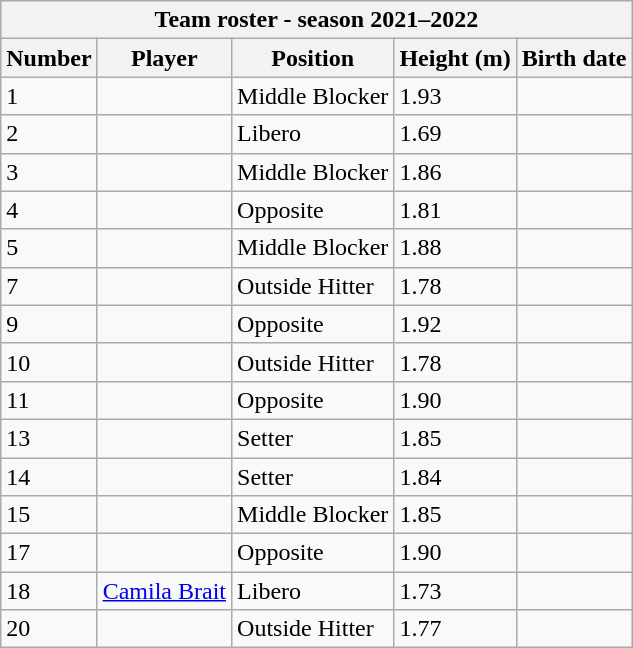<table class="wikitable sortable" style="font-size:100%; text-align:leff;">
<tr>
<th colspan="5"><strong>Team roster - season 2021–2022</strong></th>
</tr>
<tr>
<th>Number</th>
<th>Player</th>
<th>Position</th>
<th>Height (m)</th>
<th>Birth date</th>
</tr>
<tr>
<td>1</td>
<td align="left"> </td>
<td>Middle Blocker</td>
<td>1.93</td>
<td align="right"></td>
</tr>
<tr>
<td>2</td>
<td align="left"> </td>
<td>Libero</td>
<td>1.69</td>
<td align="right"></td>
</tr>
<tr>
<td>3</td>
<td align="left"> </td>
<td>Middle Blocker</td>
<td>1.86</td>
<td align="right"></td>
</tr>
<tr>
<td>4</td>
<td align="left"> </td>
<td>Opposite</td>
<td>1.81</td>
<td align="right"></td>
</tr>
<tr>
<td>5</td>
<td align="left"> </td>
<td>Middle Blocker</td>
<td>1.88</td>
<td align="right"></td>
</tr>
<tr>
<td>7</td>
<td align="left"> </td>
<td>Outside Hitter</td>
<td>1.78</td>
<td align="right"></td>
</tr>
<tr>
<td>9</td>
<td align="left"> </td>
<td>Opposite</td>
<td>1.92</td>
<td align="right"></td>
</tr>
<tr>
<td>10</td>
<td align="left"> </td>
<td>Outside Hitter</td>
<td>1.78</td>
<td align="right"></td>
</tr>
<tr>
<td>11</td>
<td align="left"> </td>
<td>Opposite</td>
<td>1.90</td>
<td align="right"></td>
</tr>
<tr>
<td>13</td>
<td align="left"> </td>
<td>Setter</td>
<td>1.85</td>
<td align="right"></td>
</tr>
<tr>
<td>14</td>
<td align="left"> </td>
<td>Setter</td>
<td>1.84</td>
<td align="right"></td>
</tr>
<tr>
<td>15</td>
<td align="left"> </td>
<td>Middle Blocker</td>
<td>1.85</td>
<td align="right"></td>
</tr>
<tr>
<td>17</td>
<td align="left"> </td>
<td>Opposite</td>
<td>1.90</td>
<td align="right"></td>
</tr>
<tr>
<td>18</td>
<td> <a href='#'>Camila Brait</a></td>
<td>Libero</td>
<td>1.73</td>
<td align="right"></td>
</tr>
<tr>
<td>20</td>
<td align="left"> </td>
<td>Outside Hitter</td>
<td>1.77</td>
<td align="right"></td>
</tr>
</table>
